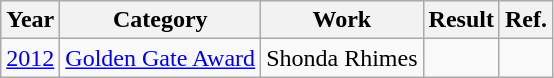<table class="wikitable">
<tr>
<th>Year</th>
<th>Category</th>
<th>Work</th>
<th>Result</th>
<th>Ref.</th>
</tr>
<tr>
<td><a href='#'>2012</a></td>
<td><a href='#'>Golden Gate Award</a></td>
<td>Shonda Rhimes</td>
<td></td>
<td></td>
</tr>
</table>
